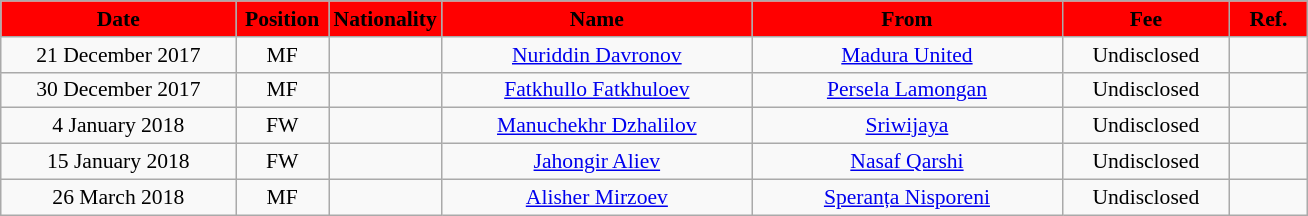<table class="wikitable"  style="text-align:center; font-size:90%; ">
<tr>
<th style="background:#FF0000; color:#000000; width:150px;">Date</th>
<th style="background:#FF0000; color:#000000; width:55px;">Position</th>
<th style="background:#FF0000; color:#000000; width:55px;">Nationality</th>
<th style="background:#FF0000; color:#000000; width:200px;">Name</th>
<th style="background:#FF0000; color:#000000; width:200px;">From</th>
<th style="background:#FF0000; color:#000000; width:105px;">Fee</th>
<th style="background:#FF0000; color:#000000; width:45px;">Ref.</th>
</tr>
<tr>
<td>21 December 2017</td>
<td>MF</td>
<td></td>
<td><a href='#'>Nuriddin Davronov</a></td>
<td><a href='#'>Madura United</a></td>
<td>Undisclosed</td>
<td></td>
</tr>
<tr>
<td>30 December 2017</td>
<td>MF</td>
<td></td>
<td><a href='#'>Fatkhullo Fatkhuloev</a></td>
<td><a href='#'>Persela Lamongan</a></td>
<td>Undisclosed</td>
<td></td>
</tr>
<tr>
<td>4 January 2018</td>
<td>FW</td>
<td></td>
<td><a href='#'>Manuchekhr Dzhalilov</a></td>
<td><a href='#'>Sriwijaya</a></td>
<td>Undisclosed</td>
<td></td>
</tr>
<tr>
<td>15 January 2018</td>
<td>FW</td>
<td></td>
<td><a href='#'>Jahongir Aliev</a></td>
<td><a href='#'>Nasaf Qarshi</a></td>
<td>Undisclosed</td>
<td></td>
</tr>
<tr>
<td>26 March 2018</td>
<td>MF</td>
<td></td>
<td><a href='#'>Alisher Mirzoev</a></td>
<td><a href='#'>Speranța Nisporeni</a></td>
<td>Undisclosed</td>
<td></td>
</tr>
</table>
